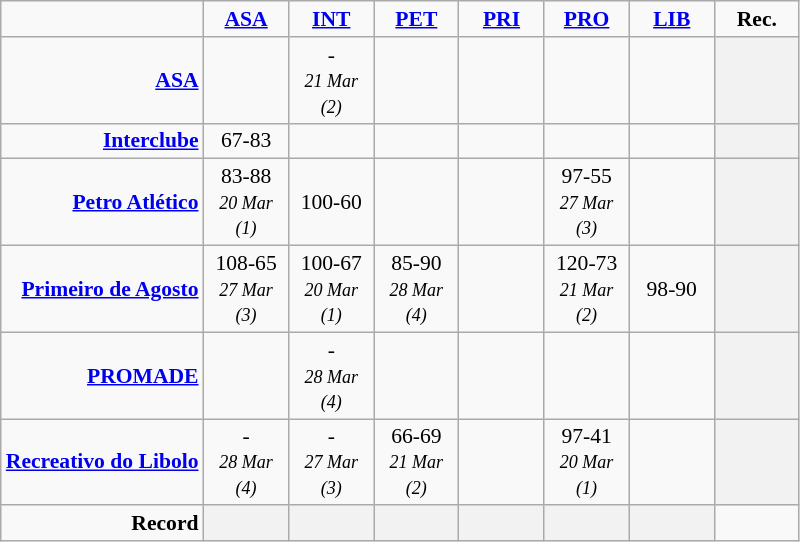<table style="font-size: 90%; text-align: center" class="wikitable">
<tr>
<td></td>
<td width=50><strong><a href='#'>ASA</a></strong></td>
<td width=50><strong><a href='#'>INT</a></strong></td>
<td width=50><strong><a href='#'>PET</a></strong></td>
<td width=50><strong><a href='#'>PRI</a></strong></td>
<td width=50><strong><a href='#'>PRO</a></strong></td>
<td width=50><strong><a href='#'>LIB</a></strong></td>
<td width=50><strong>Rec.</strong></td>
</tr>
<tr>
<td align=right><strong><a href='#'>ASA</a></strong></td>
<td></td>
<td>-<br><small><em>21 Mar <span>(2)</span></em></small></td>
<td></td>
<td></td>
<td></td>
<td></td>
<th></th>
</tr>
<tr>
<td align=right><strong><a href='#'>Interclube</a></strong></td>
<td>67-83</td>
<td></td>
<td></td>
<td></td>
<td></td>
<td></td>
<th></th>
</tr>
<tr>
<td align=right><strong><a href='#'>Petro Atlético</a></strong></td>
<td>83-88<br><small><em>20 Mar <span>(1)</span></em></small></td>
<td>100-60</td>
<td></td>
<td></td>
<td>97-55<br><small><em>27 Mar <span>(3)</span></em></small></td>
<td></td>
<th></th>
</tr>
<tr>
<td align=right><strong><a href='#'>Primeiro de Agosto</a></strong></td>
<td>108-65<br><small><em>27 Mar <span>(3)</span></em></small></td>
<td>100-67<br><small><em>20 Mar <span>(1)</span></em></small></td>
<td>85-90<br><small><em>28 Mar <span>(4)</span></em></small></td>
<td></td>
<td>120-73<br><small><em>21 Mar <span>(2)</span></em></small></td>
<td>98-90</td>
<th></th>
</tr>
<tr>
<td align=right><strong><a href='#'>PROMADE</a></strong></td>
<td></td>
<td>-<br><small><em>28 Mar <span>(4)</span></em></small></td>
<td></td>
<td></td>
<td></td>
<td></td>
<th></th>
</tr>
<tr>
<td align=right><strong><a href='#'>Recreativo do Libolo</a></strong></td>
<td>-<br><small><em>28 Mar <span>(4)</span></em></small></td>
<td>-<br><small><em>27 Mar <span>(3)</span></em></small></td>
<td>66-69<br><small><em>21 Mar <span>(2)</span></em></small></td>
<td></td>
<td>97-41<br><small><em>20 Mar <span>(1)</span></em></small></td>
<td></td>
<th></th>
</tr>
<tr>
<td align=right><strong>Record</strong></td>
<th></th>
<th></th>
<th></th>
<th></th>
<th></th>
<th></th>
<td></td>
</tr>
</table>
